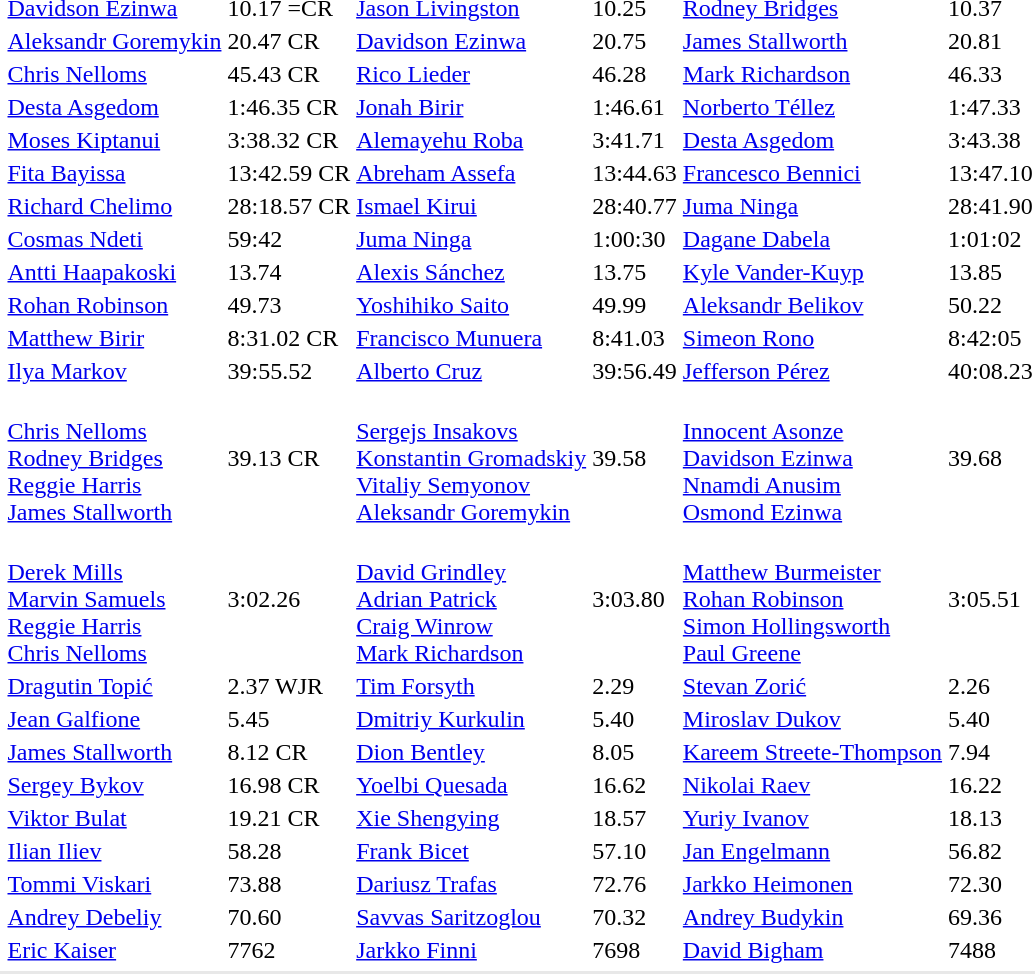<table>
<tr>
<td></td>
<td><a href='#'>Davidson Ezinwa</a><br></td>
<td>10.17 =CR</td>
<td><a href='#'>Jason Livingston</a><br></td>
<td>10.25</td>
<td><a href='#'>Rodney Bridges</a><br></td>
<td>10.37</td>
</tr>
<tr>
<td></td>
<td><a href='#'>Aleksandr Goremykin</a><br></td>
<td>20.47 CR</td>
<td><a href='#'>Davidson Ezinwa</a><br></td>
<td>20.75</td>
<td><a href='#'>James Stallworth</a><br></td>
<td>20.81</td>
</tr>
<tr>
<td></td>
<td><a href='#'>Chris Nelloms</a><br></td>
<td>45.43 CR</td>
<td><a href='#'>Rico Lieder</a><br></td>
<td>46.28</td>
<td><a href='#'>Mark Richardson</a><br></td>
<td>46.33</td>
</tr>
<tr>
<td></td>
<td><a href='#'>Desta Asgedom</a><br></td>
<td>1:46.35 CR</td>
<td><a href='#'>Jonah Birir</a><br></td>
<td>1:46.61</td>
<td><a href='#'>Norberto Téllez</a><br></td>
<td>1:47.33</td>
</tr>
<tr>
<td></td>
<td><a href='#'>Moses Kiptanui</a><br></td>
<td>3:38.32 CR</td>
<td><a href='#'>Alemayehu Roba</a><br></td>
<td>3:41.71</td>
<td><a href='#'>Desta Asgedom</a><br></td>
<td>3:43.38</td>
</tr>
<tr>
<td></td>
<td><a href='#'>Fita Bayissa</a><br></td>
<td>13:42.59 CR</td>
<td><a href='#'>Abreham Assefa</a><br></td>
<td>13:44.63</td>
<td><a href='#'>Francesco Bennici</a><br></td>
<td>13:47.10</td>
</tr>
<tr>
<td></td>
<td><a href='#'>Richard Chelimo</a><br></td>
<td>28:18.57 CR</td>
<td><a href='#'>Ismael Kirui</a><br></td>
<td>28:40.77</td>
<td><a href='#'>Juma Ninga</a><br></td>
<td>28:41.90</td>
</tr>
<tr>
<td></td>
<td><a href='#'>Cosmas Ndeti</a><br></td>
<td>59:42</td>
<td><a href='#'>Juma Ninga</a><br></td>
<td>1:00:30</td>
<td><a href='#'>Dagane Dabela</a><br></td>
<td>1:01:02</td>
</tr>
<tr>
<td></td>
<td><a href='#'>Antti Haapakoski</a><br></td>
<td>13.74</td>
<td><a href='#'>Alexis Sánchez</a><br></td>
<td>13.75</td>
<td><a href='#'>Kyle Vander-Kuyp</a><br></td>
<td>13.85</td>
</tr>
<tr>
<td></td>
<td><a href='#'>Rohan Robinson</a><br></td>
<td>49.73</td>
<td><a href='#'>Yoshihiko Saito</a><br></td>
<td>49.99</td>
<td><a href='#'>Aleksandr Belikov</a><br></td>
<td>50.22</td>
</tr>
<tr>
<td></td>
<td><a href='#'>Matthew Birir</a><br></td>
<td>8:31.02 CR</td>
<td><a href='#'>Francisco Munuera</a><br></td>
<td>8:41.03</td>
<td><a href='#'>Simeon Rono</a><br></td>
<td>8:42:05</td>
</tr>
<tr>
<td></td>
<td><a href='#'>Ilya Markov</a><br></td>
<td>39:55.52</td>
<td><a href='#'>Alberto Cruz</a><br></td>
<td>39:56.49</td>
<td><a href='#'>Jefferson Pérez</a><br></td>
<td>40:08.23</td>
</tr>
<tr>
<td></td>
<td><br><a href='#'>Chris Nelloms</a><br><a href='#'>Rodney Bridges</a><br><a href='#'>Reggie Harris</a><br><a href='#'>James Stallworth</a></td>
<td>39.13 CR</td>
<td><br><a href='#'>Sergejs Insakovs</a><br><a href='#'>Konstantin Gromadskiy</a><br><a href='#'>Vitaliy Semyonov</a><br><a href='#'>Aleksandr Goremykin</a></td>
<td>39.58</td>
<td><br><a href='#'>Innocent Asonze</a><br><a href='#'>Davidson Ezinwa</a><br><a href='#'>Nnamdi Anusim</a><br><a href='#'>Osmond Ezinwa</a></td>
<td>39.68</td>
</tr>
<tr>
<td></td>
<td><br><a href='#'>Derek Mills</a><br><a href='#'>Marvin Samuels</a><br><a href='#'>Reggie Harris</a><br><a href='#'>Chris Nelloms</a></td>
<td>3:02.26</td>
<td><br><a href='#'>David Grindley</a><br><a href='#'>Adrian Patrick</a><br><a href='#'>Craig Winrow</a><br><a href='#'>Mark Richardson</a></td>
<td>3:03.80</td>
<td><br><a href='#'>Matthew Burmeister</a><br><a href='#'>Rohan Robinson</a><br><a href='#'>Simon Hollingsworth</a><br><a href='#'>Paul Greene</a></td>
<td>3:05.51</td>
</tr>
<tr>
<td></td>
<td><a href='#'>Dragutin Topić</a><br></td>
<td>2.37 WJR</td>
<td><a href='#'>Tim Forsyth</a><br></td>
<td>2.29</td>
<td><a href='#'>Stevan Zorić</a><br></td>
<td>2.26</td>
</tr>
<tr>
<td></td>
<td><a href='#'>Jean Galfione</a><br></td>
<td>5.45</td>
<td><a href='#'>Dmitriy Kurkulin</a><br></td>
<td>5.40</td>
<td><a href='#'>Miroslav Dukov</a><br></td>
<td>5.40</td>
</tr>
<tr>
<td></td>
<td><a href='#'>James Stallworth</a><br></td>
<td>8.12 CR</td>
<td><a href='#'>Dion Bentley</a><br></td>
<td>8.05</td>
<td><a href='#'>Kareem Streete-Thompson</a><br></td>
<td>7.94</td>
</tr>
<tr>
<td></td>
<td><a href='#'>Sergey Bykov</a><br></td>
<td>16.98 CR</td>
<td><a href='#'>Yoelbi Quesada</a><br></td>
<td>16.62</td>
<td><a href='#'>Nikolai Raev</a><br></td>
<td>16.22</td>
</tr>
<tr>
<td></td>
<td><a href='#'>Viktor Bulat</a><br></td>
<td>19.21 CR</td>
<td><a href='#'>Xie Shengying</a><br></td>
<td>18.57</td>
<td><a href='#'>Yuriy Ivanov</a><br></td>
<td>18.13</td>
</tr>
<tr>
<td></td>
<td><a href='#'>Ilian Iliev</a><br></td>
<td>58.28</td>
<td><a href='#'>Frank Bicet</a><br></td>
<td>57.10</td>
<td><a href='#'>Jan Engelmann</a><br></td>
<td>56.82</td>
</tr>
<tr>
<td></td>
<td><a href='#'>Tommi Viskari</a><br></td>
<td>73.88</td>
<td><a href='#'>Dariusz Trafas</a><br></td>
<td>72.76</td>
<td><a href='#'>Jarkko Heimonen</a><br></td>
<td>72.30</td>
</tr>
<tr>
<td></td>
<td><a href='#'>Andrey Debeliy</a><br></td>
<td>70.60</td>
<td><a href='#'>Savvas Saritzoglou</a><br></td>
<td>70.32</td>
<td><a href='#'>Andrey Budykin</a><br></td>
<td>69.36</td>
</tr>
<tr>
<td></td>
<td><a href='#'>Eric Kaiser</a><br></td>
<td>7762</td>
<td><a href='#'>Jarkko Finni</a><br></td>
<td>7698</td>
<td><a href='#'>David Bigham</a><br></td>
<td>7488</td>
</tr>
<tr>
</tr>
<tr bgcolor= e8e8e8>
<td colspan=7></td>
</tr>
</table>
